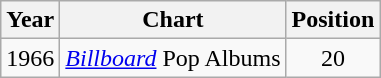<table class="wikitable">
<tr>
<th>Year</th>
<th>Chart</th>
<th>Position</th>
</tr>
<tr>
<td rowspan="2">1966</td>
<td><em><a href='#'>Billboard</a></em> Pop Albums</td>
<td align="center">20</td>
</tr>
</table>
